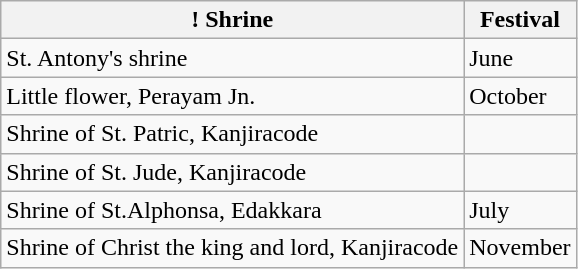<table class="wikitable">
<tr>
<th>! Shrine</th>
<th>Festival</th>
</tr>
<tr>
<td>St. Antony's shrine</td>
<td>June</td>
</tr>
<tr>
<td>Little flower, Perayam Jn.</td>
<td>October</td>
</tr>
<tr>
<td>Shrine of St. Patric, Kanjiracode</td>
<td></td>
</tr>
<tr>
<td>Shrine of St. Jude, Kanjiracode</td>
<td></td>
</tr>
<tr>
<td>Shrine of St.Alphonsa, Edakkara</td>
<td>July</td>
</tr>
<tr>
<td>Shrine of Christ the king and lord, Kanjiracode</td>
<td>November</td>
</tr>
</table>
